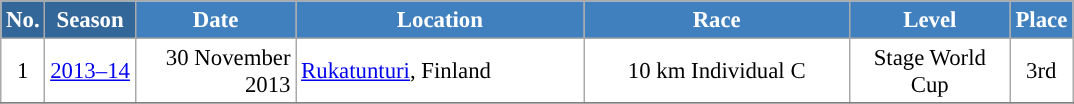<table class="wikitable sortable" style="font-size:95%; text-align:center; border:grey solid 1px; border-collapse:collapse; background:#ffffff;">
<tr style="background:#efefef;">
<th style="background-color:#369; color:white;">No.</th>
<th style="background-color:#369; color:white;">Season</th>
<th style="background-color:#4180be; color:white; width:100px;">Date</th>
<th style="background-color:#4180be; color:white; width:185px;">Location</th>
<th style="background-color:#4180be; color:white; width:170px;">Race</th>
<th style="background-color:#4180be; color:white; width:100px;">Level</th>
<th style="background-color:#4180be; color:white;">Place</th>
</tr>
<tr>
<td align=center>1</td>
<td rowspan=1align=center><a href='#'>2013–14</a></td>
<td align=right>30 November 2013</td>
<td align=left> <a href='#'>Rukatunturi</a>, Finland</td>
<td>10 km Individual C</td>
<td>Stage World Cup</td>
<td>3rd</td>
</tr>
<tr>
</tr>
</table>
